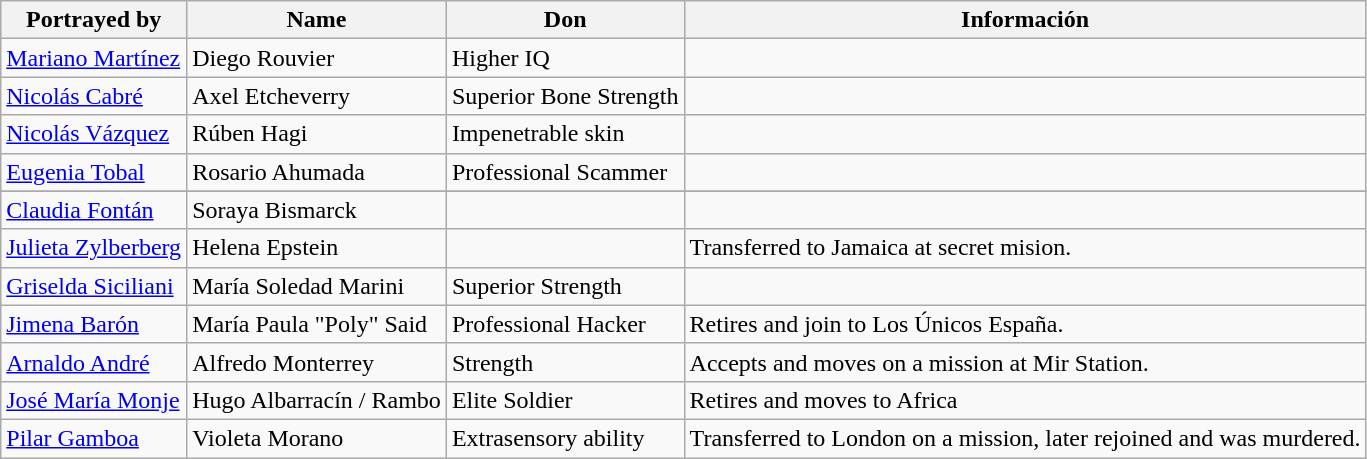<table class="wikitable">
<tr>
<th>Portrayed by</th>
<th>Name</th>
<th>Don</th>
<th>Información</th>
</tr>
<tr>
<td><a href='#'>Mariano Martínez</a></td>
<td>Diego Rouvier</td>
<td>Higher IQ</td>
<td></td>
</tr>
<tr>
<td><a href='#'>Nicolás Cabré</a></td>
<td>Axel Etcheverry</td>
<td>Superior Bone Strength</td>
<td></td>
</tr>
<tr>
<td><a href='#'>Nicolás Vázquez</a></td>
<td>Rúben Hagi</td>
<td>Impenetrable skin</td>
<td></td>
</tr>
<tr>
<td><a href='#'>Eugenia Tobal</a></td>
<td>Rosario Ahumada</td>
<td>Professional Scammer</td>
<td></td>
</tr>
<tr>
</tr>
<tr>
<td><a href='#'>Claudia Fontán</a></td>
<td>Soraya Bismarck</td>
<td></td>
<td></td>
</tr>
<tr>
<td><a href='#'>Julieta Zylberberg</a></td>
<td>Helena Epstein</td>
<td></td>
<td>Transferred to Jamaica at secret mision.</td>
</tr>
<tr>
<td><a href='#'>Griselda Siciliani</a></td>
<td>María Soledad Marini</td>
<td>Superior Strength</td>
<td></td>
</tr>
<tr>
<td><a href='#'>Jimena Barón</a></td>
<td>María Paula "Poly" Said</td>
<td>Professional Hacker</td>
<td>Retires and join to Los Únicos España.</td>
</tr>
<tr>
<td><a href='#'>Arnaldo André</a></td>
<td>Alfredo Monterrey</td>
<td>Strength</td>
<td>Accepts and moves on a mission at Mir Station.</td>
</tr>
<tr>
<td><a href='#'>José María Monje</a></td>
<td>Hugo Albarracín / Rambo</td>
<td>Elite Soldier</td>
<td>Retires and moves to Africa</td>
</tr>
<tr>
<td><a href='#'>Pilar Gamboa</a></td>
<td>Violeta Morano</td>
<td>Extrasensory ability</td>
<td>Transferred to London on a mission, later rejoined and was murdered.</td>
</tr>
</table>
